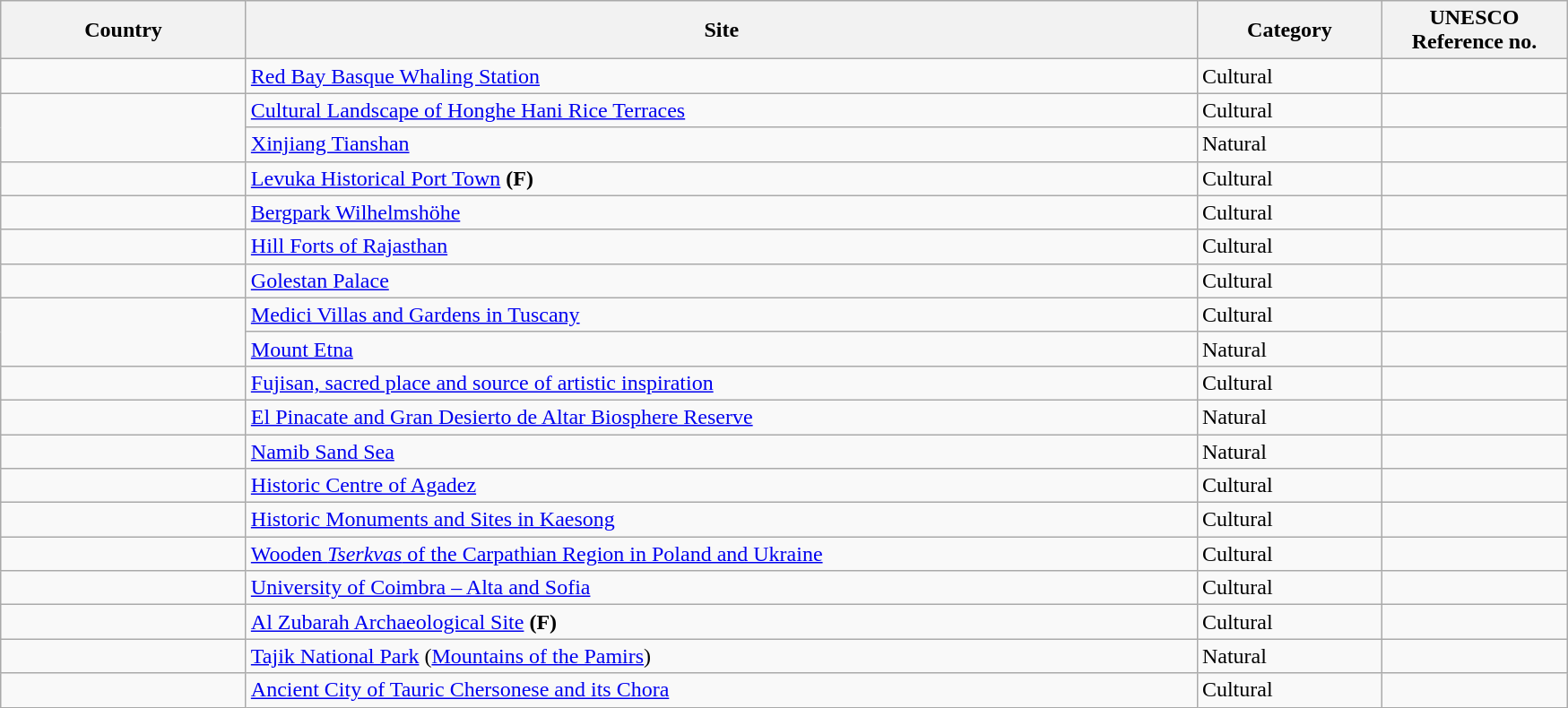<table class="wikitable sortable" style="font-size:100%;">
<tr>
<th scope="col" width="175">Country</th>
<th scope="col" width="700">Site</th>
<th scope="col" width="130">Category</th>
<th scope="col" width="130">UNESCO Reference no.</th>
</tr>
<tr>
<td></td>
<td><a href='#'>Red Bay Basque Whaling Station</a></td>
<td>Cultural</td>
<td></td>
</tr>
<tr>
<td rowspan="2"></td>
<td><a href='#'>Cultural Landscape of Honghe Hani Rice Terraces</a></td>
<td>Cultural</td>
<td></td>
</tr>
<tr>
<td><a href='#'>Xinjiang Tianshan</a></td>
<td>Natural</td>
<td></td>
</tr>
<tr>
<td></td>
<td><a href='#'>Levuka Historical Port Town</a> <strong>(F)</strong></td>
<td>Cultural</td>
<td></td>
</tr>
<tr>
<td></td>
<td><a href='#'>Bergpark Wilhelmshöhe</a></td>
<td>Cultural</td>
<td></td>
</tr>
<tr>
<td></td>
<td><a href='#'>Hill Forts of Rajasthan</a></td>
<td>Cultural</td>
<td></td>
</tr>
<tr>
<td></td>
<td><a href='#'>Golestan Palace</a></td>
<td>Cultural</td>
<td></td>
</tr>
<tr>
<td rowspan="2"></td>
<td><a href='#'>Medici Villas and Gardens in Tuscany</a></td>
<td>Cultural</td>
<td></td>
</tr>
<tr>
<td><a href='#'>Mount Etna</a></td>
<td>Natural</td>
<td></td>
</tr>
<tr>
<td></td>
<td><a href='#'>Fujisan, sacred place and source of artistic inspiration</a></td>
<td>Cultural</td>
<td></td>
</tr>
<tr>
<td></td>
<td><a href='#'>El Pinacate and Gran Desierto de Altar Biosphere Reserve</a></td>
<td>Natural</td>
<td></td>
</tr>
<tr>
<td></td>
<td><a href='#'>Namib Sand Sea</a></td>
<td>Natural</td>
<td></td>
</tr>
<tr>
<td></td>
<td><a href='#'>Historic Centre of Agadez</a></td>
<td>Cultural</td>
<td></td>
</tr>
<tr>
<td></td>
<td><a href='#'>Historic Monuments and Sites in Kaesong</a></td>
<td>Cultural</td>
<td></td>
</tr>
<tr>
<td><br></td>
<td><a href='#'>Wooden <em>Tserkvas</em> of the Carpathian Region in Poland and Ukraine</a></td>
<td>Cultural</td>
<td></td>
</tr>
<tr>
<td></td>
<td><a href='#'>University of Coimbra – Alta and Sofia</a></td>
<td>Cultural</td>
<td></td>
</tr>
<tr>
<td></td>
<td><a href='#'>Al Zubarah Archaeological Site</a> <strong>(F)</strong></td>
<td>Cultural</td>
<td></td>
</tr>
<tr>
<td></td>
<td><a href='#'>Tajik National Park</a> (<a href='#'>Mountains of the Pamirs</a>)</td>
<td>Natural</td>
<td></td>
</tr>
<tr>
<td></td>
<td><a href='#'>Ancient City of Tauric Chersonese and its Chora</a></td>
<td>Cultural</td>
<td></td>
</tr>
</table>
